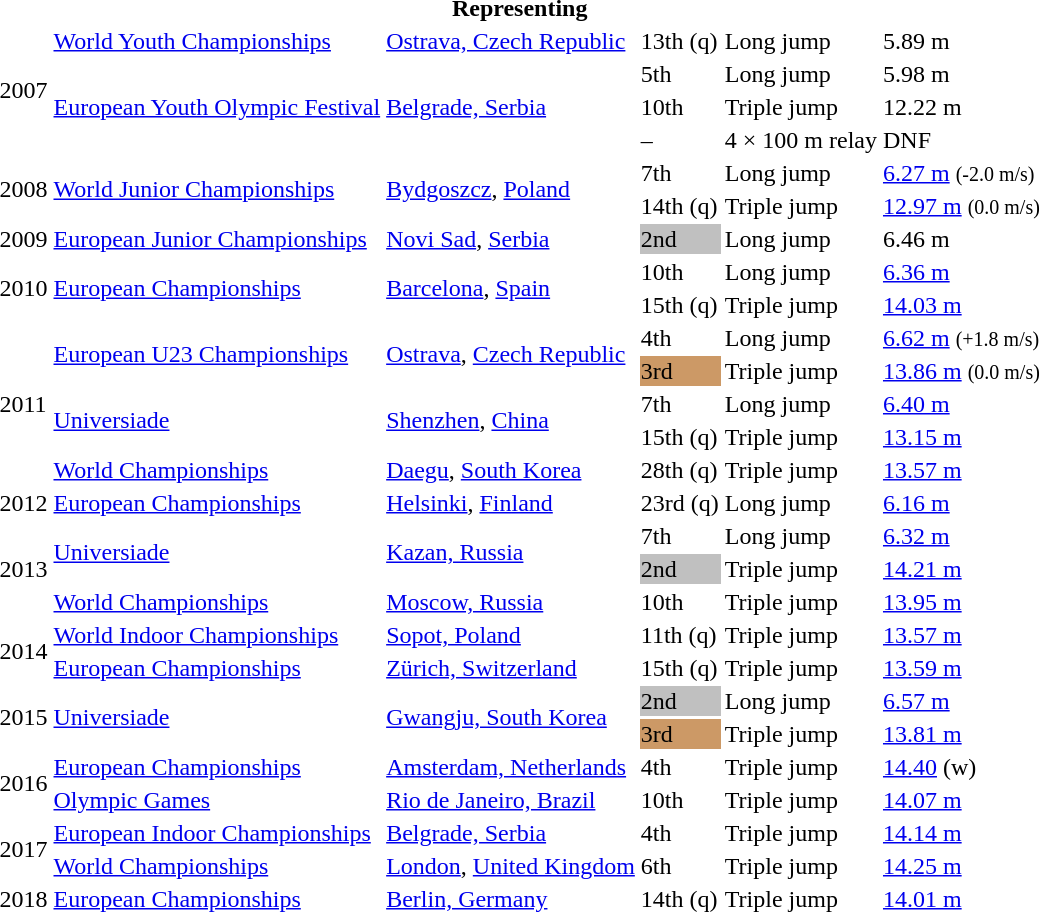<table>
<tr>
<th colspan="6">Representing </th>
</tr>
<tr>
<td rowspan=4>2007</td>
<td><a href='#'>World Youth Championships</a></td>
<td><a href='#'>Ostrava, Czech Republic</a></td>
<td>13th (q)</td>
<td>Long jump</td>
<td>5.89 m</td>
</tr>
<tr>
<td rowspan=3><a href='#'>European Youth Olympic Festival</a></td>
<td rowspan=3><a href='#'>Belgrade, Serbia</a></td>
<td>5th</td>
<td>Long jump</td>
<td>5.98 m</td>
</tr>
<tr>
<td>10th</td>
<td>Triple jump</td>
<td>12.22 m</td>
</tr>
<tr>
<td>–</td>
<td>4 × 100 m relay</td>
<td>DNF</td>
</tr>
<tr>
<td rowspan=2>2008</td>
<td rowspan=2><a href='#'>World Junior Championships</a></td>
<td rowspan=2><a href='#'>Bydgoszcz</a>, <a href='#'>Poland</a></td>
<td>7th</td>
<td>Long jump</td>
<td><a href='#'>6.27 m</a> <small>(-2.0 m/s)</small></td>
</tr>
<tr>
<td>14th (q)</td>
<td>Triple jump</td>
<td><a href='#'>12.97 m</a> <small>(0.0 m/s)</small></td>
</tr>
<tr>
<td>2009</td>
<td><a href='#'>European Junior Championships</a></td>
<td><a href='#'>Novi Sad</a>, <a href='#'>Serbia</a></td>
<td bgcolor=silver>2nd</td>
<td>Long jump</td>
<td>6.46 m</td>
</tr>
<tr>
<td rowspan=2>2010</td>
<td rowspan=2><a href='#'>European Championships</a></td>
<td rowspan=2><a href='#'>Barcelona</a>, <a href='#'>Spain</a></td>
<td>10th</td>
<td>Long jump</td>
<td><a href='#'>6.36 m</a></td>
</tr>
<tr>
<td>15th (q)</td>
<td>Triple jump</td>
<td><a href='#'>14.03 m</a></td>
</tr>
<tr>
<td rowspan=5>2011</td>
<td rowspan=2><a href='#'>European U23 Championships</a></td>
<td rowspan=2><a href='#'>Ostrava</a>, <a href='#'>Czech Republic</a></td>
<td>4th</td>
<td>Long jump</td>
<td><a href='#'>6.62 m</a> <small>(+1.8 m/s)</small></td>
</tr>
<tr>
<td bgcolor="cc9966">3rd</td>
<td>Triple jump</td>
<td><a href='#'>13.86 m</a> <small>(0.0 m/s)</small></td>
</tr>
<tr>
<td rowspan=2><a href='#'>Universiade</a></td>
<td rowspan=2><a href='#'>Shenzhen</a>, <a href='#'>China</a></td>
<td>7th</td>
<td>Long jump</td>
<td><a href='#'>6.40 m</a></td>
</tr>
<tr>
<td>15th (q)</td>
<td>Triple jump</td>
<td><a href='#'>13.15 m</a></td>
</tr>
<tr>
<td><a href='#'>World Championships</a></td>
<td><a href='#'>Daegu</a>, <a href='#'>South Korea</a></td>
<td>28th (q)</td>
<td>Triple jump</td>
<td><a href='#'>13.57 m</a></td>
</tr>
<tr>
<td>2012</td>
<td><a href='#'>European Championships</a></td>
<td><a href='#'>Helsinki</a>, <a href='#'>Finland</a></td>
<td>23rd (q)</td>
<td>Long jump</td>
<td><a href='#'>6.16 m</a></td>
</tr>
<tr>
<td rowspan=3>2013</td>
<td rowspan=2><a href='#'>Universiade</a></td>
<td rowspan=2><a href='#'>Kazan, Russia</a></td>
<td>7th</td>
<td>Long jump</td>
<td><a href='#'>6.32 m</a></td>
</tr>
<tr>
<td bgcolor=silver>2nd</td>
<td>Triple jump</td>
<td><a href='#'>14.21 m</a></td>
</tr>
<tr>
<td><a href='#'>World Championships</a></td>
<td><a href='#'>Moscow, Russia</a></td>
<td>10th</td>
<td>Triple jump</td>
<td><a href='#'>13.95 m</a></td>
</tr>
<tr>
<td rowspan=2>2014</td>
<td><a href='#'>World Indoor Championships</a></td>
<td><a href='#'>Sopot, Poland</a></td>
<td>11th (q)</td>
<td>Triple jump</td>
<td><a href='#'>13.57 m</a></td>
</tr>
<tr>
<td><a href='#'>European Championships</a></td>
<td><a href='#'>Zürich, Switzerland</a></td>
<td>15th (q)</td>
<td>Triple jump</td>
<td><a href='#'>13.59 m</a></td>
</tr>
<tr>
<td rowspan=2>2015</td>
<td rowspan=2><a href='#'>Universiade</a></td>
<td rowspan=2><a href='#'>Gwangju, South Korea</a></td>
<td bgcolor=silver>2nd</td>
<td>Long jump</td>
<td><a href='#'>6.57 m</a></td>
</tr>
<tr>
<td bgcolor=cc9966>3rd</td>
<td>Triple jump</td>
<td><a href='#'>13.81 m</a></td>
</tr>
<tr>
<td rowspan=2>2016</td>
<td><a href='#'>European Championships</a></td>
<td><a href='#'>Amsterdam, Netherlands</a></td>
<td>4th</td>
<td>Triple jump</td>
<td><a href='#'>14.40</a> (w)</td>
</tr>
<tr>
<td><a href='#'>Olympic Games</a></td>
<td><a href='#'>Rio de Janeiro, Brazil</a></td>
<td>10th</td>
<td>Triple jump</td>
<td><a href='#'>14.07 m</a></td>
</tr>
<tr>
<td rowspan=2>2017</td>
<td><a href='#'>European Indoor Championships</a></td>
<td><a href='#'>Belgrade, Serbia</a></td>
<td>4th</td>
<td>Triple jump</td>
<td><a href='#'>14.14 m</a></td>
</tr>
<tr>
<td><a href='#'>World Championships</a></td>
<td><a href='#'>London</a>, <a href='#'>United Kingdom</a></td>
<td>6th</td>
<td>Triple jump</td>
<td><a href='#'>14.25 m</a></td>
</tr>
<tr>
<td>2018</td>
<td><a href='#'>European Championships</a></td>
<td><a href='#'>Berlin, Germany</a></td>
<td>14th (q)</td>
<td>Triple jump</td>
<td><a href='#'>14.01 m</a></td>
</tr>
</table>
